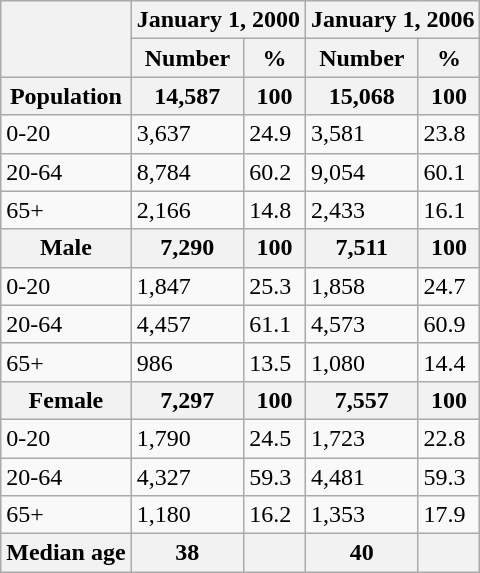<table class="wikitable">
<tr>
<th rowspan=2></th>
<th colspan=2>January 1, 2000</th>
<th colspan=2>January 1, 2006</th>
</tr>
<tr>
<th>Number</th>
<th>%</th>
<th>Number</th>
<th>%</th>
</tr>
<tr>
<th>Population</th>
<th>14,587</th>
<th>100</th>
<th>15,068</th>
<th>100</th>
</tr>
<tr>
<td>0-20</td>
<td>3,637</td>
<td>24.9</td>
<td>3,581</td>
<td>23.8</td>
</tr>
<tr>
<td>20-64</td>
<td>8,784</td>
<td>60.2</td>
<td>9,054</td>
<td>60.1</td>
</tr>
<tr>
<td>65+</td>
<td>2,166</td>
<td>14.8</td>
<td>2,433</td>
<td>16.1</td>
</tr>
<tr>
<th>Male</th>
<th>7,290</th>
<th>100</th>
<th>7,511</th>
<th>100</th>
</tr>
<tr>
<td>0-20</td>
<td>1,847</td>
<td>25.3</td>
<td>1,858</td>
<td>24.7</td>
</tr>
<tr>
<td>20-64</td>
<td>4,457</td>
<td>61.1</td>
<td>4,573</td>
<td>60.9</td>
</tr>
<tr>
<td>65+</td>
<td>986</td>
<td>13.5</td>
<td>1,080</td>
<td>14.4</td>
</tr>
<tr>
<th>Female</th>
<th>7,297</th>
<th>100</th>
<th>7,557</th>
<th>100</th>
</tr>
<tr>
<td>0-20</td>
<td>1,790</td>
<td>24.5</td>
<td>1,723</td>
<td>22.8</td>
</tr>
<tr>
<td>20-64</td>
<td>4,327</td>
<td>59.3</td>
<td>4,481</td>
<td>59.3</td>
</tr>
<tr>
<td>65+</td>
<td>1,180</td>
<td>16.2</td>
<td>1,353</td>
<td>17.9</td>
</tr>
<tr>
<th>Median age</th>
<th>38</th>
<th></th>
<th>40</th>
<th></th>
</tr>
</table>
